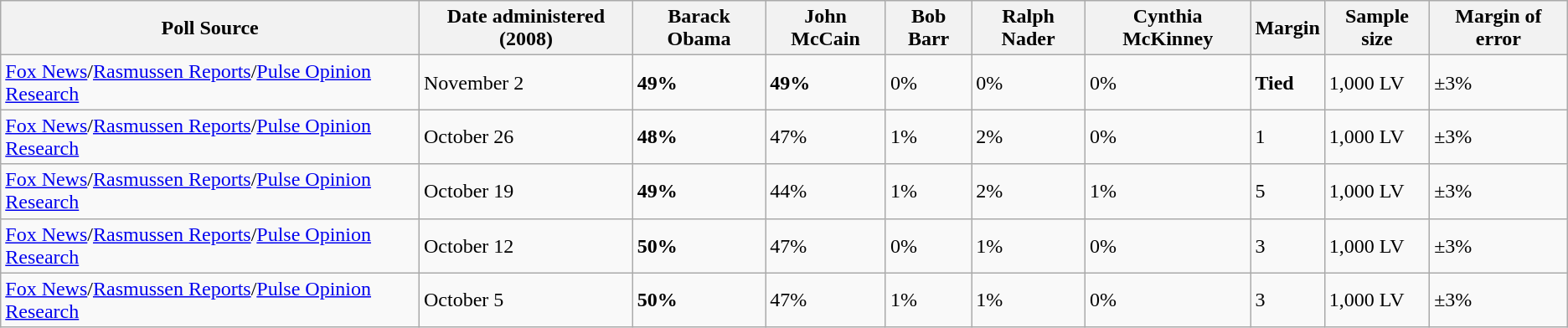<table class="wikitable collapsible">
<tr>
<th>Poll Source</th>
<th>Date administered (2008)</th>
<th>Barack Obama</th>
<th>John McCain</th>
<th>Bob Barr</th>
<th>Ralph Nader</th>
<th>Cynthia McKinney</th>
<th>Margin</th>
<th>Sample size</th>
<th>Margin of error</th>
</tr>
<tr>
<td><a href='#'>Fox News</a>/<a href='#'>Rasmussen Reports</a>/<a href='#'>Pulse Opinion Research</a></td>
<td>November 2</td>
<td><strong>49%</strong></td>
<td><strong>49%</strong></td>
<td>0%</td>
<td>0%</td>
<td>0%</td>
<td><strong>Tied</strong></td>
<td>1,000 LV</td>
<td>±3%</td>
</tr>
<tr>
<td><a href='#'>Fox News</a>/<a href='#'>Rasmussen Reports</a>/<a href='#'>Pulse Opinion Research</a></td>
<td>October 26</td>
<td><strong>48%</strong></td>
<td>47%</td>
<td>1%</td>
<td>2%</td>
<td>0%</td>
<td>1</td>
<td>1,000 LV</td>
<td>±3%</td>
</tr>
<tr>
<td><a href='#'>Fox News</a>/<a href='#'>Rasmussen Reports</a>/<a href='#'>Pulse Opinion Research</a></td>
<td>October 19</td>
<td><strong>49%</strong></td>
<td>44%</td>
<td>1%</td>
<td>2%</td>
<td>1%</td>
<td>5</td>
<td>1,000 LV</td>
<td>±3%</td>
</tr>
<tr>
<td><a href='#'>Fox News</a>/<a href='#'>Rasmussen Reports</a>/<a href='#'>Pulse Opinion Research</a></td>
<td>October 12</td>
<td><strong>50%</strong></td>
<td>47%</td>
<td>0%</td>
<td>1%</td>
<td>0%</td>
<td>3</td>
<td>1,000 LV</td>
<td>±3%</td>
</tr>
<tr>
<td><a href='#'>Fox News</a>/<a href='#'>Rasmussen Reports</a>/<a href='#'>Pulse Opinion Research</a></td>
<td>October 5</td>
<td><strong>50%</strong></td>
<td>47%</td>
<td>1%</td>
<td>1%</td>
<td>0%</td>
<td>3</td>
<td>1,000 LV</td>
<td>±3%</td>
</tr>
</table>
